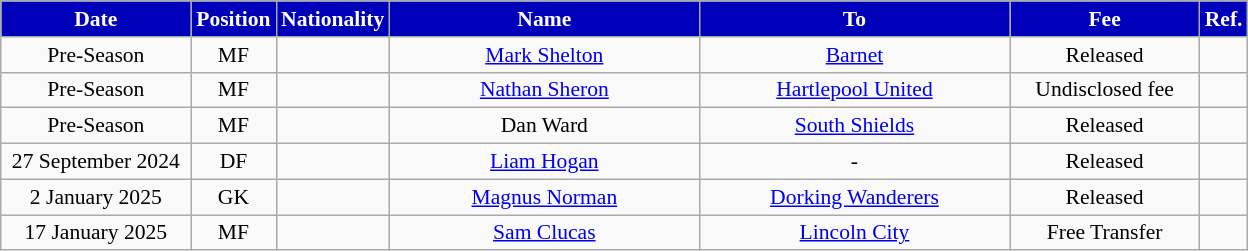<table class="wikitable"  style="text-align:center; font-size:90%; ">
<tr>
<th style="background:#0000BB;color:#fff; width:120px;">Date</th>
<th style="background:#0000BB;color:#fff; width:50px;">Position</th>
<th style="background:#0000BB;color:#fff; width:50px;">Nationality</th>
<th style="background:#0000BB;color:#fff; width:200px;">Name</th>
<th style="background:#0000BB;color:#fff; width:200px;">To</th>
<th style="background:#0000BB;color:#fff; width:120px;">Fee</th>
<th style="background:#0000BB;color:#fff; width:25px;">Ref.</th>
</tr>
<tr>
<td>Pre-Season</td>
<td>MF</td>
<td></td>
<td><a href='#'>Mark Shelton</a></td>
<td> <a href='#'>Barnet</a></td>
<td>Released</td>
<td></td>
</tr>
<tr>
<td>Pre-Season</td>
<td>MF</td>
<td></td>
<td><a href='#'>Nathan Sheron</a></td>
<td> <a href='#'>Hartlepool United</a></td>
<td>Undisclosed fee</td>
<td></td>
</tr>
<tr>
<td>Pre-Season</td>
<td>MF</td>
<td></td>
<td>Dan Ward</td>
<td> <a href='#'>South Shields</a></td>
<td>Released</td>
<td></td>
</tr>
<tr>
<td>27 September 2024</td>
<td>DF</td>
<td></td>
<td><a href='#'>Liam Hogan</a></td>
<td>-</td>
<td>Released</td>
<td></td>
</tr>
<tr>
<td>2 January 2025</td>
<td>GK</td>
<td></td>
<td><a href='#'>Magnus Norman</a></td>
<td> <a href='#'>Dorking Wanderers</a></td>
<td>Released</td>
<td></td>
</tr>
<tr>
<td>17 January 2025</td>
<td>MF</td>
<td></td>
<td><a href='#'>Sam Clucas</a></td>
<td> <a href='#'>Lincoln City</a></td>
<td>Free Transfer</td>
<td></td>
</tr>
</table>
